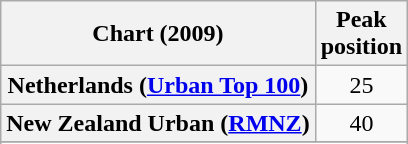<table class="wikitable sortable plainrowheaders" style="text-align: center;">
<tr>
<th scope="col">Chart (2009)</th>
<th scope="col">Peak<br>position</th>
</tr>
<tr>
<th scope="row">Netherlands (<a href='#'>Urban Top 100</a>)</th>
<td>25</td>
</tr>
<tr>
<th scope="row">New Zealand Urban (<a href='#'>RMNZ</a>)</th>
<td>40</td>
</tr>
<tr>
</tr>
<tr>
</tr>
</table>
